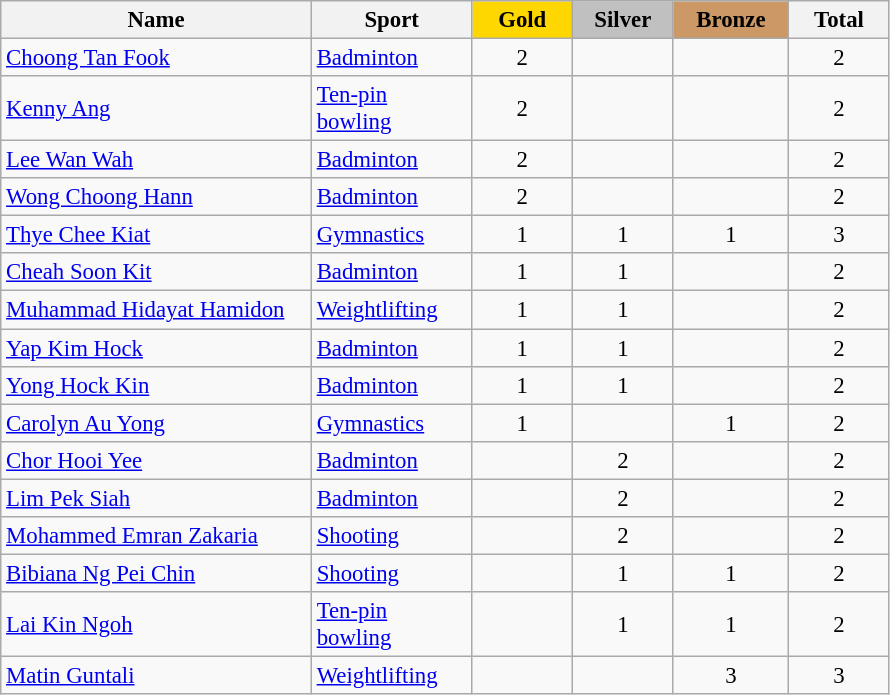<table class="wikitable sortable" style="text-align:center; font-size:95%">
<tr>
<th width=200>Name</th>
<th width=100>Sport</th>
<td bgcolor=gold width=60><strong>Gold</strong></td>
<td bgcolor=silver width=60><strong>Silver</strong></td>
<td bgcolor=#cc9966 width=70><strong>Bronze</strong></td>
<th width=60>Total</th>
</tr>
<tr>
<td align=left><a href='#'>Choong Tan Fook</a></td>
<td align=left><a href='#'>Badminton</a></td>
<td>2</td>
<td></td>
<td></td>
<td>2</td>
</tr>
<tr>
<td align=left><a href='#'>Kenny Ang</a></td>
<td align=left><a href='#'>Ten-pin bowling</a></td>
<td>2</td>
<td></td>
<td></td>
<td>2</td>
</tr>
<tr>
<td align=left><a href='#'>Lee Wan Wah</a></td>
<td align=left><a href='#'>Badminton</a></td>
<td>2</td>
<td></td>
<td></td>
<td>2</td>
</tr>
<tr>
<td align=left><a href='#'>Wong Choong Hann</a></td>
<td align=left><a href='#'>Badminton</a></td>
<td>2</td>
<td></td>
<td></td>
<td>2</td>
</tr>
<tr>
<td align=left><a href='#'>Thye Chee Kiat</a></td>
<td align=left><a href='#'>Gymnastics</a></td>
<td>1</td>
<td>1</td>
<td>1</td>
<td>3</td>
</tr>
<tr>
<td align=left><a href='#'>Cheah Soon Kit</a></td>
<td align=left><a href='#'>Badminton</a></td>
<td>1</td>
<td>1</td>
<td></td>
<td>2</td>
</tr>
<tr>
<td align=left><a href='#'>Muhammad Hidayat Hamidon</a></td>
<td align=left><a href='#'>Weightlifting</a></td>
<td>1</td>
<td>1</td>
<td></td>
<td>2</td>
</tr>
<tr>
<td align=left><a href='#'>Yap Kim Hock</a></td>
<td align=left><a href='#'>Badminton</a></td>
<td>1</td>
<td>1</td>
<td></td>
<td>2</td>
</tr>
<tr>
<td align=left><a href='#'>Yong Hock Kin</a></td>
<td align=left><a href='#'>Badminton</a></td>
<td>1</td>
<td>1</td>
<td></td>
<td>2</td>
</tr>
<tr>
<td align=left><a href='#'>Carolyn Au Yong</a></td>
<td align=left><a href='#'>Gymnastics</a></td>
<td>1</td>
<td></td>
<td>1</td>
<td>2</td>
</tr>
<tr>
<td align=left><a href='#'>Chor Hooi Yee</a></td>
<td align=left><a href='#'>Badminton</a></td>
<td></td>
<td>2</td>
<td></td>
<td>2</td>
</tr>
<tr>
<td align=left><a href='#'>Lim Pek Siah</a></td>
<td align=left><a href='#'>Badminton</a></td>
<td></td>
<td>2</td>
<td></td>
<td>2</td>
</tr>
<tr>
<td align=left><a href='#'>Mohammed Emran Zakaria</a></td>
<td align=left><a href='#'>Shooting</a></td>
<td></td>
<td>2</td>
<td></td>
<td>2</td>
</tr>
<tr>
<td align=left><a href='#'>Bibiana Ng Pei Chin</a></td>
<td align=left><a href='#'>Shooting</a></td>
<td></td>
<td>1</td>
<td>1</td>
<td>2</td>
</tr>
<tr>
<td align=left><a href='#'>Lai Kin Ngoh</a></td>
<td align=left><a href='#'>Ten-pin bowling</a></td>
<td></td>
<td>1</td>
<td>1</td>
<td>2</td>
</tr>
<tr>
<td align=left><a href='#'>Matin Guntali</a></td>
<td align=left><a href='#'>Weightlifting</a></td>
<td></td>
<td></td>
<td>3</td>
<td>3</td>
</tr>
</table>
